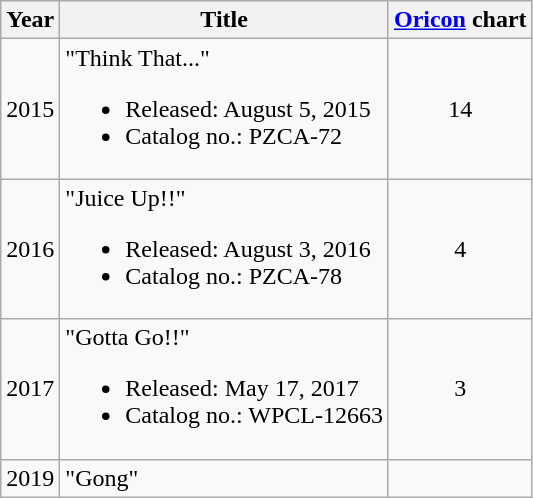<table class="wikitable">
<tr>
<th>Year</th>
<th>Title</th>
<th><a href='#'>Oricon</a> chart</th>
</tr>
<tr>
<td>2015</td>
<td>"Think That..."<br><ul><li>Released: August 5, 2015</li><li>Catalog no.: PZCA-72</li></ul></td>
<td align="center">14</td>
</tr>
<tr>
<td>2016</td>
<td>"Juice Up!!"<br><ul><li>Released: August 3, 2016</li><li>Catalog no.: PZCA-78</li></ul></td>
<td align="center">4</td>
</tr>
<tr>
<td>2017</td>
<td>"Gotta Go!!"<br><ul><li>Released: May 17, 2017</li><li>Catalog no.: WPCL-12663</li></ul></td>
<td align="center">3</td>
</tr>
<tr>
<td>2019</td>
<td>"Gong"</td>
<td></td>
</tr>
</table>
